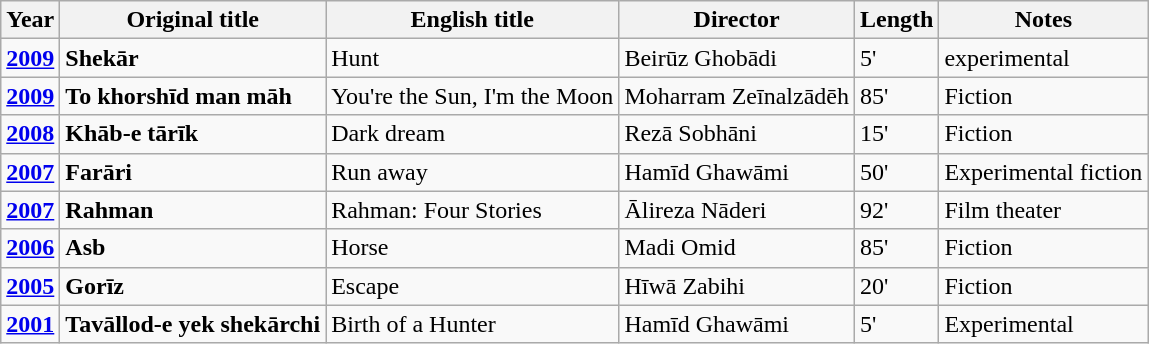<table class="wikitable"|->
<tr>
<th>Year</th>
<th>Original title</th>
<th>English title</th>
<th>Director</th>
<th>Length</th>
<th>Notes</th>
</tr>
<tr>
<td><strong><a href='#'>2009</a></strong></td>
<td><strong>Shekār</strong></td>
<td>Hunt</td>
<td>Beirūz Ghobādi</td>
<td>5'</td>
<td>experimental</td>
</tr>
<tr>
<td><strong><a href='#'>2009</a></strong></td>
<td><strong>To khorshīd man māh    </strong></td>
<td>You're the Sun, I'm the Moon</td>
<td>Moharram Zeīnalzādēh</td>
<td>85'</td>
<td>Fiction</td>
</tr>
<tr>
<td><strong><a href='#'>2008</a></strong></td>
<td><strong>Khāb-e tārīk</strong></td>
<td>Dark dream</td>
<td>Rezā Sobhāni</td>
<td>15'</td>
<td>Fiction</td>
</tr>
<tr>
<td><strong><a href='#'>2007</a></strong></td>
<td><strong>Farāri</strong></td>
<td>Run away</td>
<td>Hamīd Ghawāmi</td>
<td>50'</td>
<td>Experimental fiction</td>
</tr>
<tr>
<td><strong><a href='#'>2007</a></strong></td>
<td><strong>Rahman</strong></td>
<td>Rahman: Four Stories</td>
<td>Ālireza Nāderi</td>
<td>92'</td>
<td>Film theater</td>
</tr>
<tr>
<td><strong><a href='#'>2006</a></strong></td>
<td><strong>Asb</strong></td>
<td>Horse</td>
<td>Madi Omid</td>
<td>85'</td>
<td>Fiction</td>
</tr>
<tr>
<td><strong><a href='#'>2005</a></strong></td>
<td><strong>Gorīz</strong></td>
<td>Escape</td>
<td>Hīwā Zabihi</td>
<td>20'</td>
<td>Fiction</td>
</tr>
<tr>
<td><strong><a href='#'>2001</a></strong></td>
<td><strong>Tavāllod-e yek shekārchi  </strong></td>
<td>Birth of a Hunter</td>
<td>Hamīd Ghawāmi</td>
<td>5'</td>
<td>Experimental</td>
</tr>
</table>
